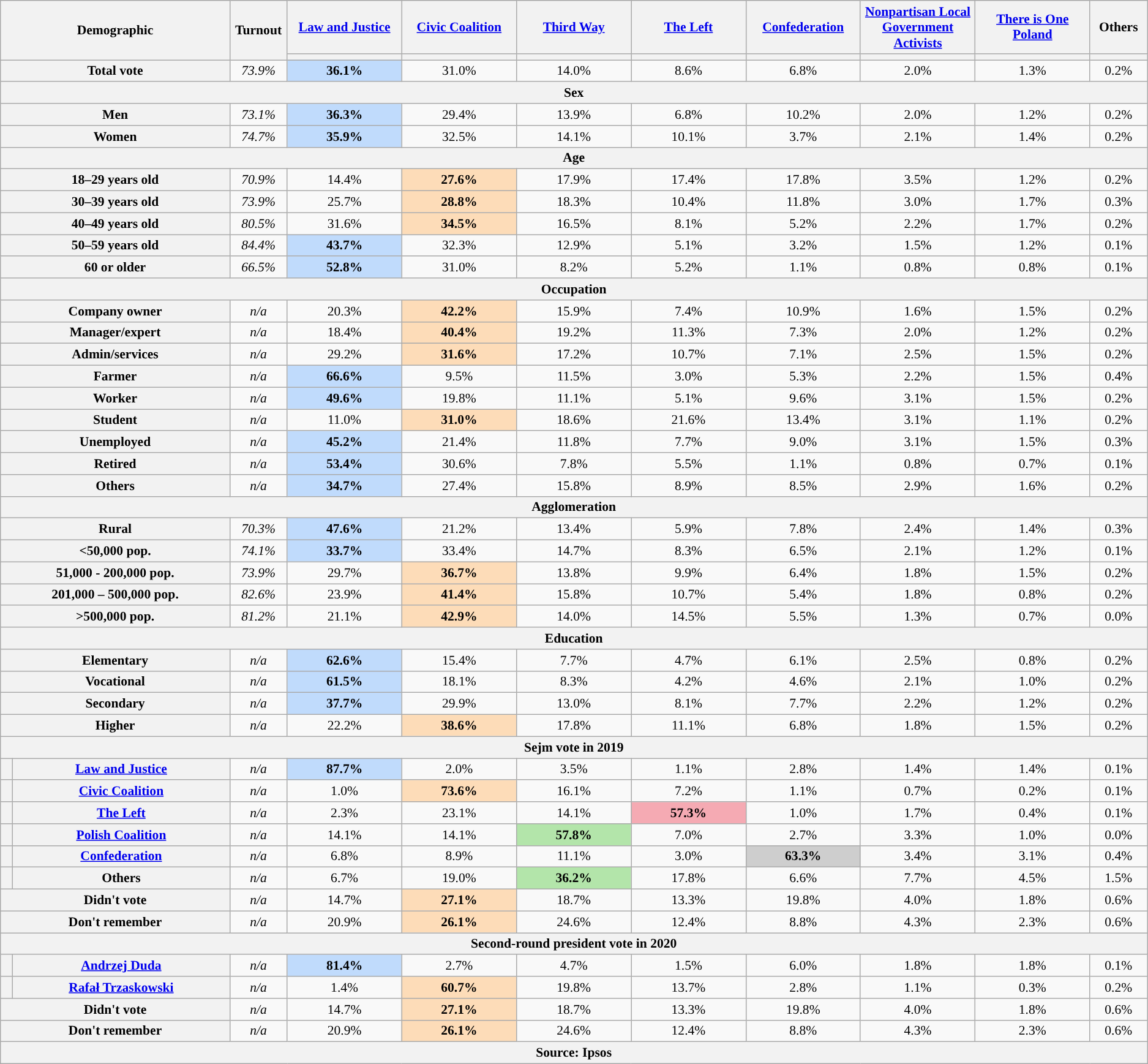<table class="wikitable" style="font-size:90%; text-align:center">
<tr>
<th colspan=2 rowspan=2 style="width:20%">Demographic</th>
<th rowspan=2 style="width:5%">Turnout</th>
<th style="width:10%"><a href='#'>Law and Justice</a></th>
<th style="width:10%"><a href='#'>Civic Coalition</a></th>
<th style="width:10%"><a href='#'>Third Way</a></th>
<th style="width:10%"><a href='#'>The Left</a></th>
<th style="width:10%"><a href='#'>Confederation</a></th>
<th style="width:10%"><a href='#'>Nonpartisan Local Government Activists</a></th>
<th style="width:10%"><a href='#'>There is One Poland</a></th>
<th style="width:10%">Others</th>
</tr>
<tr>
<th style="background:"></th>
<th style="background:"></th>
<th style="background:"></th>
<th style="background:"></th>
<th style="background:"></th>
<th style="background:"></th>
<th style="background:"></th>
<th style="background:"></th>
</tr>
<tr>
<th colspan=2>Total vote</th>
<td><em>73.9%</em></td>
<td style="background:#C0DBFC"><strong>36.1%</strong></td>
<td>31.0%</td>
<td>14.0%</td>
<td>8.6%</td>
<td>6.8%</td>
<td>2.0%</td>
<td>1.3%</td>
<td>0.2%</td>
</tr>
<tr>
<th colspan=11>Sex</th>
</tr>
<tr>
<th colspan=2>Men</th>
<td><em>73.1%</em></td>
<td style="background:#C0DBFC"><strong>36.3%</strong></td>
<td>29.4%</td>
<td>13.9%</td>
<td>6.8%</td>
<td>10.2%</td>
<td>2.0%</td>
<td>1.2%</td>
<td>0.2%</td>
</tr>
<tr>
<th colspan=2>Women</th>
<td><em>74.7%</em></td>
<td style="background:#C0DBFC"><strong>35.9%</strong></td>
<td>32.5%</td>
<td>14.1%</td>
<td>10.1%</td>
<td>3.7%</td>
<td>2.1%</td>
<td>1.4%</td>
<td>0.2%</td>
</tr>
<tr>
<th colspan=11>Age</th>
</tr>
<tr>
<th colspan=2>18–29 years old</th>
<td><em>70.9%</em></td>
<td>14.4%</td>
<td style="background:#FDDCB8"><strong>27.6%</strong></td>
<td>17.9%</td>
<td>17.4%</td>
<td>17.8%</td>
<td>3.5%</td>
<td>1.2%</td>
<td>0.2%</td>
</tr>
<tr>
<th colspan=2>30–39 years old</th>
<td><em>73.9%</em></td>
<td>25.7%</td>
<td style="background:#FDDCB8"><strong>28.8%</strong></td>
<td>18.3%</td>
<td>10.4%</td>
<td>11.8%</td>
<td>3.0%</td>
<td>1.7%</td>
<td>0.3%</td>
</tr>
<tr>
<th colspan=2>40–49 years old</th>
<td><em>80.5%</em></td>
<td>31.6%</td>
<td style="background:#FDDCB8"><strong>34.5%</strong></td>
<td>16.5%</td>
<td>8.1%</td>
<td>5.2%</td>
<td>2.2%</td>
<td>1.7%</td>
<td>0.2%</td>
</tr>
<tr>
<th colspan=2>50–59 years old</th>
<td><em>84.4%</em></td>
<td style="background:#C0DBFC"><strong>43.7%</strong></td>
<td>32.3%</td>
<td>12.9%</td>
<td>5.1%</td>
<td>3.2%</td>
<td>1.5%</td>
<td>1.2%</td>
<td>0.1%</td>
</tr>
<tr>
<th colspan=2>60 or older</th>
<td><em>66.5%</em></td>
<td style="background:#C0DBFC"><strong>52.8%</strong></td>
<td>31.0%</td>
<td>8.2%</td>
<td>5.2%</td>
<td>1.1%</td>
<td>0.8%</td>
<td>0.8%</td>
<td>0.1%</td>
</tr>
<tr>
<th colspan=11>Occupation</th>
</tr>
<tr>
<th colspan=2>Company owner</th>
<td><em>n/a</em></td>
<td>20.3%</td>
<td style="background:#FDDCB8"><strong>42.2%</strong></td>
<td>15.9%</td>
<td>7.4%</td>
<td>10.9%</td>
<td>1.6%</td>
<td>1.5%</td>
<td>0.2%</td>
</tr>
<tr>
<th colspan=2>Manager/expert</th>
<td><em>n/a</em></td>
<td>18.4%</td>
<td style="background:#FDDCB8"><strong>40.4%</strong></td>
<td>19.2%</td>
<td>11.3%</td>
<td>7.3%</td>
<td>2.0%</td>
<td>1.2%</td>
<td>0.2%</td>
</tr>
<tr>
<th colspan=2>Admin/services</th>
<td><em>n/a</em></td>
<td>29.2%</td>
<td style="background:#FDDCB8"><strong>31.6%</strong></td>
<td>17.2%</td>
<td>10.7%</td>
<td>7.1%</td>
<td>2.5%</td>
<td>1.5%</td>
<td>0.2%</td>
</tr>
<tr>
<th colspan=2>Farmer</th>
<td><em>n/a</em></td>
<td style="background:#C0DBFC"><strong>66.6%</strong></td>
<td>9.5%</td>
<td>11.5%</td>
<td>3.0%</td>
<td>5.3%</td>
<td>2.2%</td>
<td>1.5%</td>
<td>0.4%</td>
</tr>
<tr>
<th colspan=2>Worker</th>
<td><em>n/a</em></td>
<td style="background:#C0DBFC"><strong>49.6%</strong></td>
<td>19.8%</td>
<td>11.1%</td>
<td>5.1%</td>
<td>9.6%</td>
<td>3.1%</td>
<td>1.5%</td>
<td>0.2%</td>
</tr>
<tr>
<th colspan=2>Student</th>
<td><em>n/a</em></td>
<td>11.0%</td>
<td style="background:#FDDCB8"><strong>31.0%</strong></td>
<td>18.6%</td>
<td>21.6%</td>
<td>13.4%</td>
<td>3.1%</td>
<td>1.1%</td>
<td>0.2%</td>
</tr>
<tr>
<th colspan=2>Unemployed</th>
<td><em>n/a</em></td>
<td style="background:#C0DBFC"><strong>45.2%</strong></td>
<td>21.4%</td>
<td>11.8%</td>
<td>7.7%</td>
<td>9.0%</td>
<td>3.1%</td>
<td>1.5%</td>
<td>0.3%</td>
</tr>
<tr>
<th colspan=2>Retired</th>
<td><em>n/a</em></td>
<td style="background:#C0DBFC"><strong>53.4%</strong></td>
<td>30.6%</td>
<td>7.8%</td>
<td>5.5%</td>
<td>1.1%</td>
<td>0.8%</td>
<td>0.7%</td>
<td>0.1%</td>
</tr>
<tr>
<th colspan=2>Others</th>
<td><em>n/a</em></td>
<td style="background:#C0DBFC"><strong>34.7%</strong></td>
<td>27.4%</td>
<td>15.8%</td>
<td>8.9%</td>
<td>8.5%</td>
<td>2.9%</td>
<td>1.6%</td>
<td>0.2%</td>
</tr>
<tr>
<th colspan=11>Agglomeration</th>
</tr>
<tr>
<th colspan=2>Rural</th>
<td><em>70.3%</em></td>
<td style="background:#C0DBFC"><strong>47.6%</strong></td>
<td>21.2%</td>
<td>13.4%</td>
<td>5.9%</td>
<td>7.8%</td>
<td>2.4%</td>
<td>1.4%</td>
<td>0.3%</td>
</tr>
<tr>
<th colspan=2><50,000 pop.</th>
<td><em>74.1%</em></td>
<td style="background:#C0DBFC"><strong>33.7%</strong></td>
<td>33.4%</td>
<td>14.7%</td>
<td>8.3%</td>
<td>6.5%</td>
<td>2.1%</td>
<td>1.2%</td>
<td>0.1%</td>
</tr>
<tr>
<th colspan=2>51,000 - 200,000 pop.</th>
<td><em>73.9%</em></td>
<td>29.7%</td>
<td style="background:#FDDCB8"><strong>36.7%</strong></td>
<td>13.8%</td>
<td>9.9%</td>
<td>6.4%</td>
<td>1.8%</td>
<td>1.5%</td>
<td>0.2%</td>
</tr>
<tr>
<th colspan=2>201,000 – 500,000 pop.</th>
<td><em>82.6%</em></td>
<td>23.9%</td>
<td style="background:#FDDCB8"><strong>41.4%</strong></td>
<td>15.8%</td>
<td>10.7%</td>
<td>5.4%</td>
<td>1.8%</td>
<td>0.8%</td>
<td>0.2%</td>
</tr>
<tr>
<th colspan=2>>500,000 pop.</th>
<td><em>81.2%</em></td>
<td>21.1%</td>
<td style="background:#FDDCB8"><strong>42.9%</strong></td>
<td>14.0%</td>
<td>14.5%</td>
<td>5.5%</td>
<td>1.3%</td>
<td>0.7%</td>
<td>0.0%</td>
</tr>
<tr>
<th colspan=11>Education</th>
</tr>
<tr>
<th colspan=2>Elementary</th>
<td><em>n/a</em></td>
<td style="background:#C0DBFC"><strong>62.6%</strong></td>
<td>15.4%</td>
<td>7.7%</td>
<td>4.7%</td>
<td>6.1%</td>
<td>2.5%</td>
<td>0.8%</td>
<td>0.2%</td>
</tr>
<tr>
<th colspan=2>Vocational</th>
<td><em>n/a</em></td>
<td style="background:#C0DBFC"><strong>61.5%</strong></td>
<td>18.1%</td>
<td>8.3%</td>
<td>4.2%</td>
<td>4.6%</td>
<td>2.1%</td>
<td>1.0%</td>
<td>0.2%</td>
</tr>
<tr>
<th colspan=2>Secondary</th>
<td><em>n/a</em></td>
<td style="background:#C0DBFC"><strong>37.7%</strong></td>
<td>29.9%</td>
<td>13.0%</td>
<td>8.1%</td>
<td>7.7%</td>
<td>2.2%</td>
<td>1.2%</td>
<td>0.2%</td>
</tr>
<tr>
<th colspan=2>Higher</th>
<td><em>n/a</em></td>
<td>22.2%</td>
<td style="background:#FDDCB8"><strong>38.6%</strong></td>
<td>17.8%</td>
<td>11.1%</td>
<td>6.8%</td>
<td>1.8%</td>
<td>1.5%</td>
<td>0.2%</td>
</tr>
<tr>
<th colspan=11>Sejm vote in 2019</th>
</tr>
<tr>
<th style="background:"></th>
<th><a href='#'>Law and Justice</a></th>
<td><em>n/a</em></td>
<td style="background:#C0DBFC"><strong>87.7%</strong></td>
<td>2.0%</td>
<td>3.5%</td>
<td>1.1%</td>
<td>2.8%</td>
<td>1.4%</td>
<td>1.4%</td>
<td>0.1%</td>
</tr>
<tr>
<th style="background:"></th>
<th><a href='#'>Civic Coalition</a></th>
<td><em>n/a</em></td>
<td>1.0%</td>
<td style="background:#FDDCB8"><strong>73.6%</strong></td>
<td>16.1%</td>
<td>7.2%</td>
<td>1.1%</td>
<td>0.7%</td>
<td>0.2%</td>
<td>0.1%</td>
</tr>
<tr>
<th style="background:"></th>
<th><a href='#'>The Left</a></th>
<td><em>n/a</em></td>
<td>2.3%</td>
<td>23.1%</td>
<td>14.1%</td>
<td style="background:#F5AAB3"><strong>57.3%</strong></td>
<td>1.0%</td>
<td>1.7%</td>
<td>0.4%</td>
<td>0.1%</td>
</tr>
<tr>
<th style="background:"></th>
<th><a href='#'>Polish Coalition</a></th>
<td><em>n/a</em></td>
<td>14.1%</td>
<td>14.1%</td>
<td style="background:#B3E5AA"><strong>57.8%</strong></td>
<td>7.0%</td>
<td>2.7%</td>
<td>3.3%</td>
<td>1.0%</td>
<td>0.0%</td>
</tr>
<tr>
<th style="background:"></th>
<th><a href='#'>Confederation</a></th>
<td><em>n/a</em></td>
<td>6.8%</td>
<td>8.9%</td>
<td>11.1%</td>
<td>3.0%</td>
<td style="background:#CECECE"><strong>63.3%</strong></td>
<td>3.4%</td>
<td>3.1%</td>
<td>0.4%</td>
</tr>
<tr>
<th style="background:"></th>
<th>Others</th>
<td><em>n/a</em></td>
<td>6.7%</td>
<td>19.0%</td>
<td style="background:#B3E5AA"><strong>36.2%</strong></td>
<td>17.8%</td>
<td>6.6%</td>
<td>7.7%</td>
<td>4.5%</td>
<td>1.5%</td>
</tr>
<tr>
<th colspan=2>Didn't vote</th>
<td><em>n/a</em></td>
<td>14.7%</td>
<td style="background:#FDDCB8"><strong>27.1%</strong></td>
<td>18.7%</td>
<td>13.3%</td>
<td>19.8%</td>
<td>4.0%</td>
<td>1.8%</td>
<td>0.6%</td>
</tr>
<tr>
<th colspan=2>Don't remember</th>
<td><em>n/a</em></td>
<td>20.9%</td>
<td style="background:#FDDCB8"><strong>26.1%</strong></td>
<td>24.6%</td>
<td>12.4%</td>
<td>8.8%</td>
<td>4.3%</td>
<td>2.3%</td>
<td>0.6%</td>
</tr>
<tr>
<th colspan=11>Second-round president vote in 2020</th>
</tr>
<tr>
<th style="background:"></th>
<th><a href='#'>Andrzej Duda</a></th>
<td><em>n/a</em></td>
<td style="background:#C0DBFC"><strong>81.4%</strong></td>
<td>2.7%</td>
<td>4.7%</td>
<td>1.5%</td>
<td>6.0%</td>
<td>1.8%</td>
<td>1.8%</td>
<td>0.1%</td>
</tr>
<tr>
<th style="background:"></th>
<th><a href='#'>Rafał Trzaskowski</a></th>
<td><em>n/a</em></td>
<td>1.4%</td>
<td style="background:#FDDCB8"><strong>60.7%</strong></td>
<td>19.8%</td>
<td>13.7%</td>
<td>2.8%</td>
<td>1.1%</td>
<td>0.3%</td>
<td>0.2%</td>
</tr>
<tr>
<th colspan=2>Didn't vote</th>
<td><em>n/a</em></td>
<td>14.7%</td>
<td style="background:#FDDCB8"><strong>27.1%</strong></td>
<td>18.7%</td>
<td>13.3%</td>
<td>19.8%</td>
<td>4.0%</td>
<td>1.8%</td>
<td>0.6%</td>
</tr>
<tr>
<th colspan=2>Don't remember</th>
<td><em>n/a</em></td>
<td>20.9%</td>
<td style="background:#FDDCB8"><strong>26.1%</strong></td>
<td>24.6%</td>
<td>12.4%</td>
<td>8.8%</td>
<td>4.3%</td>
<td>2.3%</td>
<td>0.6%</td>
</tr>
<tr>
<th colspan=11>Source: Ipsos</th>
</tr>
</table>
